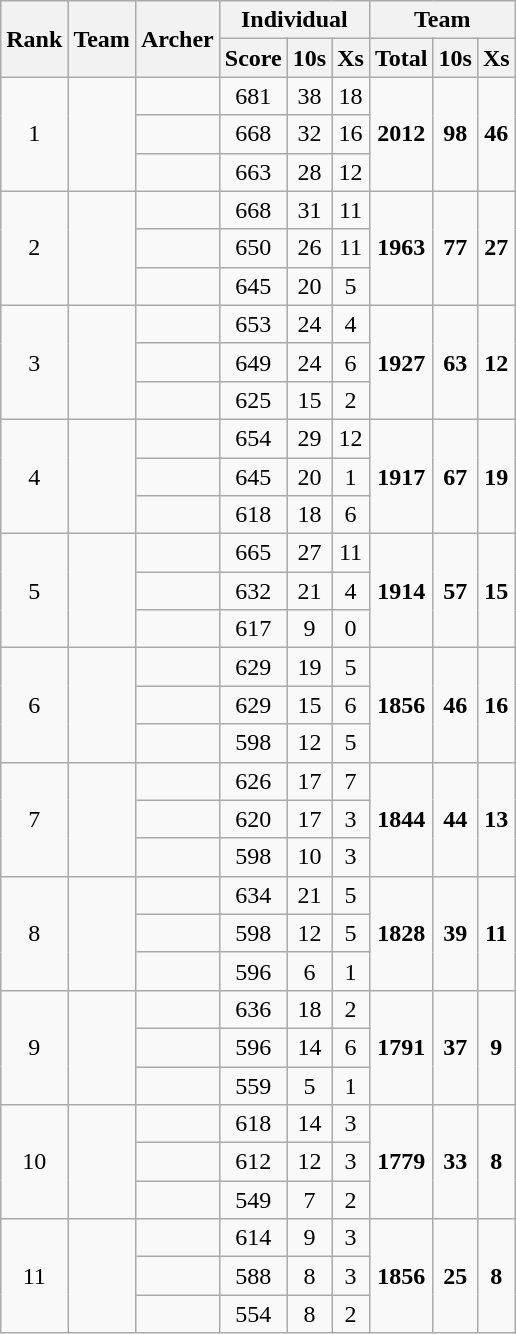<table class="wikitable sortable" style="font-size:100%; text-align:center;">
<tr>
<th rowspan="2">Rank</th>
<th rowspan="2">Team</th>
<th rowspan="2">Archer</th>
<th colspan="3">Individual</th>
<th colspan="3">Team</th>
</tr>
<tr>
<th>Score</th>
<th>10s</th>
<th>Xs</th>
<th>Total</th>
<th>10s</th>
<th>Xs</th>
</tr>
<tr>
<td rowspan="3">1</td>
<td align="left" rowspan="3"></td>
<td align="left"></td>
<td>681</td>
<td>38</td>
<td>18</td>
<td rowspan="3"><strong>2012</strong></td>
<td rowspan="3"><strong>98</strong></td>
<td rowspan="3"><strong>46</strong></td>
</tr>
<tr>
<td align="left"></td>
<td>668</td>
<td>32</td>
<td>16</td>
</tr>
<tr>
<td align="left"></td>
<td>663</td>
<td>28</td>
<td>12</td>
</tr>
<tr>
<td rowspan="3">2</td>
<td align="left" rowspan="3"></td>
<td align="left"></td>
<td>668</td>
<td>31</td>
<td>11</td>
<td rowspan="3"><strong>1963</strong></td>
<td rowspan="3"><strong>77</strong></td>
<td rowspan="3"><strong>27</strong></td>
</tr>
<tr>
<td align="left"></td>
<td>650</td>
<td>26</td>
<td>11</td>
</tr>
<tr>
<td align="left"></td>
<td>645</td>
<td>20</td>
<td>5</td>
</tr>
<tr>
<td rowspan="3">3</td>
<td align="left" rowspan="3"></td>
<td align="left"></td>
<td>653</td>
<td>24</td>
<td>4</td>
<td rowspan="3"><strong>1927</strong></td>
<td rowspan="3"><strong>63</strong></td>
<td rowspan="3"><strong>12</strong></td>
</tr>
<tr>
<td align="left"></td>
<td>649</td>
<td>24</td>
<td>6</td>
</tr>
<tr>
<td align="left"></td>
<td>625</td>
<td>15</td>
<td>2</td>
</tr>
<tr>
<td rowspan="3">4</td>
<td align="left" rowspan="3"></td>
<td align="left"></td>
<td>654</td>
<td>29</td>
<td>12</td>
<td rowspan="3"><strong>1917</strong></td>
<td rowspan="3"><strong>67</strong></td>
<td rowspan="3"><strong>19</strong></td>
</tr>
<tr>
<td align="left"></td>
<td>645</td>
<td>20</td>
<td>1</td>
</tr>
<tr>
<td align="left"></td>
<td>618</td>
<td>18</td>
<td>6</td>
</tr>
<tr>
<td rowspan="3">5</td>
<td align="left" rowspan="3"></td>
<td align="left"></td>
<td>665</td>
<td>27</td>
<td>11</td>
<td rowspan="3"><strong>1914</strong></td>
<td rowspan="3"><strong>57</strong></td>
<td rowspan="3"><strong>15</strong></td>
</tr>
<tr>
<td align="left"></td>
<td>632</td>
<td>21</td>
<td>4</td>
</tr>
<tr>
<td align="left"></td>
<td>617</td>
<td>9</td>
<td>0</td>
</tr>
<tr>
<td rowspan="3">6</td>
<td align="left" rowspan="3"></td>
<td align="left"></td>
<td>629</td>
<td>19</td>
<td>5</td>
<td rowspan="3"><strong>1856</strong></td>
<td rowspan="3"><strong>46</strong></td>
<td rowspan="3"><strong>16</strong></td>
</tr>
<tr>
<td align="left"></td>
<td>629</td>
<td>15</td>
<td>6</td>
</tr>
<tr>
<td align="left"></td>
<td>598</td>
<td>12</td>
<td>5</td>
</tr>
<tr>
<td rowspan="3">7</td>
<td align="left" rowspan="3"></td>
<td align="left"></td>
<td>626</td>
<td>17</td>
<td>7</td>
<td rowspan="3"><strong>1844</strong></td>
<td rowspan="3"><strong>44</strong></td>
<td rowspan="3"><strong>13</strong></td>
</tr>
<tr>
<td align="left"></td>
<td>620</td>
<td>17</td>
<td>3</td>
</tr>
<tr>
<td align="left"></td>
<td>598</td>
<td>10</td>
<td>3</td>
</tr>
<tr>
<td rowspan="3">8</td>
<td align="left" rowspan="3"></td>
<td align="left"></td>
<td>634</td>
<td>21</td>
<td>5</td>
<td rowspan="3"><strong>1828</strong></td>
<td rowspan="3"><strong>39</strong></td>
<td rowspan="3"><strong>11</strong></td>
</tr>
<tr>
<td align="left"></td>
<td>598</td>
<td>12</td>
<td>5</td>
</tr>
<tr>
<td align="left"></td>
<td>596</td>
<td>6</td>
<td>1</td>
</tr>
<tr>
<td rowspan="3">9</td>
<td align="left" rowspan="3"></td>
<td align="left"></td>
<td>636</td>
<td>18</td>
<td>2</td>
<td rowspan="3"><strong>1791</strong></td>
<td rowspan="3"><strong>37</strong></td>
<td rowspan="3"><strong>9</strong></td>
</tr>
<tr>
<td align="left"></td>
<td>596</td>
<td>14</td>
<td>6</td>
</tr>
<tr>
<td align="left"></td>
<td>559</td>
<td>5</td>
<td>1</td>
</tr>
<tr>
<td rowspan="3">10</td>
<td align="left" rowspan="3"></td>
<td align="left"></td>
<td>618</td>
<td>14</td>
<td>3</td>
<td rowspan="3"><strong>1779</strong></td>
<td rowspan="3"><strong>33</strong></td>
<td rowspan="3"><strong>8</strong></td>
</tr>
<tr>
<td align="left"></td>
<td>612</td>
<td>12</td>
<td>3</td>
</tr>
<tr>
<td align="left"></td>
<td>549</td>
<td>7</td>
<td>2</td>
</tr>
<tr>
<td rowspan="3">11</td>
<td align="left" rowspan="3"></td>
<td align="left"></td>
<td>614</td>
<td>9</td>
<td>3</td>
<td rowspan="3"><strong>1856</strong></td>
<td rowspan="3"><strong>25</strong></td>
<td rowspan="3"><strong>8</strong></td>
</tr>
<tr>
<td align="left"></td>
<td>588</td>
<td>8</td>
<td>3</td>
</tr>
<tr>
<td align="left"></td>
<td>554</td>
<td>8</td>
<td>2</td>
</tr>
</table>
